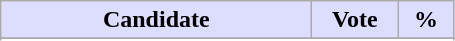<table class="wikitable">
<tr>
<th style="background:#ddf; width:200px;">Candidate</th>
<th style="background:#ddf; width:50px;">Vote</th>
<th style="background:#ddf; width:30px;">%</th>
</tr>
<tr>
</tr>
<tr>
</tr>
</table>
